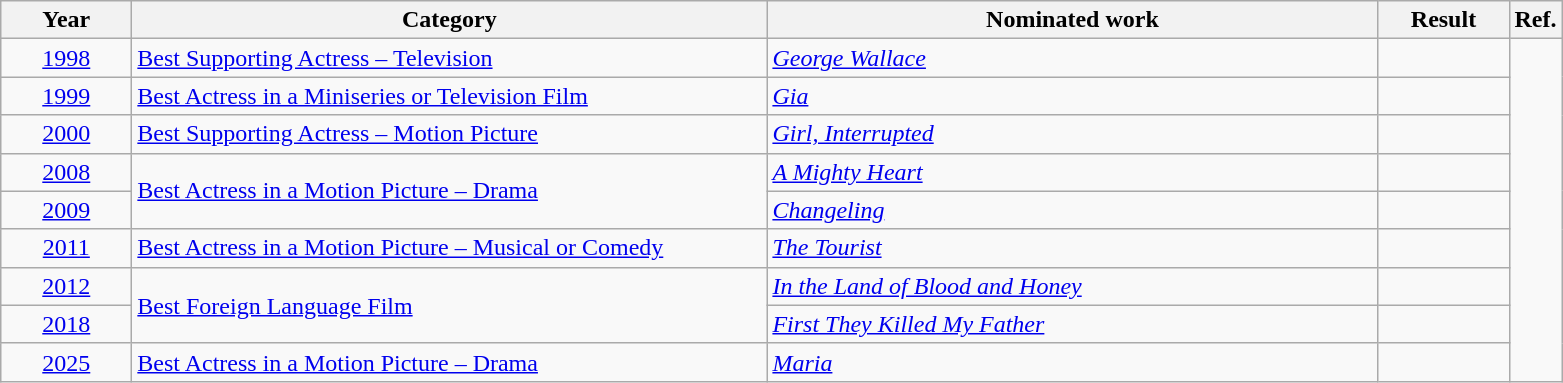<table class=wikitable>
<tr>
<th scope="col" style="width:5em;">Year</th>
<th scope="col" style="width:26em;">Category</th>
<th scope="col" style="width:25em;">Nominated work</th>
<th scope="col" style="width:5em;">Result</th>
<th>Ref.</th>
</tr>
<tr>
<td style="text-align:center;"><a href='#'>1998</a></td>
<td><a href='#'>Best Supporting Actress – Television</a></td>
<td><em><a href='#'>George Wallace</a></em></td>
<td></td>
<td rowspan="9" align="center"></td>
</tr>
<tr>
<td style="text-align:center;"><a href='#'>1999</a></td>
<td><a href='#'>Best Actress in a Miniseries or Television Film</a></td>
<td><em><a href='#'>Gia</a></em></td>
<td></td>
</tr>
<tr>
<td style="text-align:center;"><a href='#'>2000</a></td>
<td><a href='#'>Best Supporting Actress – Motion Picture</a></td>
<td><em><a href='#'>Girl, Interrupted</a></em></td>
<td></td>
</tr>
<tr>
<td style="text-align:center;"><a href='#'>2008</a></td>
<td rowspan="2"><a href='#'>Best Actress in a Motion Picture – Drama</a></td>
<td><em><a href='#'>A Mighty Heart</a></em></td>
<td></td>
</tr>
<tr>
<td style="text-align:center;"><a href='#'>2009</a></td>
<td><em><a href='#'>Changeling</a></em></td>
<td></td>
</tr>
<tr>
<td style="text-align:center;"><a href='#'>2011</a></td>
<td><a href='#'>Best Actress in a Motion Picture – Musical or Comedy</a></td>
<td><em><a href='#'>The Tourist</a></em></td>
<td></td>
</tr>
<tr>
<td style="text-align:center;"><a href='#'>2012</a></td>
<td rowspan="2"><a href='#'>Best Foreign Language Film</a></td>
<td><em><a href='#'>In the Land of Blood and Honey</a></em></td>
<td></td>
</tr>
<tr>
<td style="text-align:center;"><a href='#'>2018</a></td>
<td><em><a href='#'>First They Killed My Father</a></em></td>
<td></td>
</tr>
<tr>
<td style="text-align:center;"><a href='#'>2025</a></td>
<td><a href='#'>Best Actress in a Motion Picture – Drama</a></td>
<td><em><a href='#'>Maria</a></em></td>
<td></td>
</tr>
</table>
